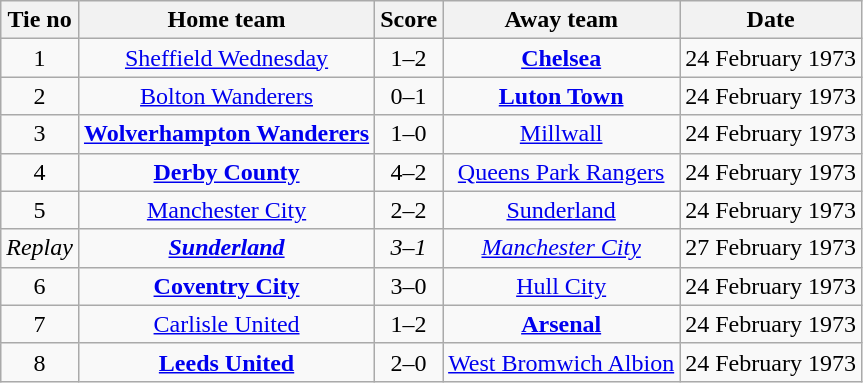<table class="wikitable" style="text-align: center">
<tr>
<th>Tie no</th>
<th>Home team</th>
<th>Score</th>
<th>Away team</th>
<th>Date</th>
</tr>
<tr>
<td>1</td>
<td><a href='#'>Sheffield Wednesday</a></td>
<td>1–2</td>
<td><strong><a href='#'>Chelsea</a></strong></td>
<td>24 February 1973</td>
</tr>
<tr>
<td>2</td>
<td><a href='#'>Bolton Wanderers</a></td>
<td>0–1</td>
<td><strong><a href='#'>Luton Town</a></strong></td>
<td>24 February 1973</td>
</tr>
<tr>
<td>3</td>
<td><strong><a href='#'>Wolverhampton Wanderers</a></strong></td>
<td>1–0</td>
<td><a href='#'>Millwall</a></td>
<td>24 February 1973</td>
</tr>
<tr>
<td>4</td>
<td><strong><a href='#'>Derby County</a></strong></td>
<td>4–2</td>
<td><a href='#'>Queens Park Rangers</a></td>
<td>24 February 1973</td>
</tr>
<tr>
<td>5</td>
<td><a href='#'>Manchester City</a></td>
<td>2–2</td>
<td><a href='#'>Sunderland</a></td>
<td>24 February 1973</td>
</tr>
<tr>
<td><em>Replay</em></td>
<td><strong><em><a href='#'>Sunderland</a></em></strong></td>
<td><em>3–1</em></td>
<td><em><a href='#'>Manchester City</a></em></td>
<td>27 February 1973</td>
</tr>
<tr>
<td>6</td>
<td><strong><a href='#'>Coventry City</a></strong></td>
<td>3–0</td>
<td><a href='#'>Hull City</a></td>
<td>24 February 1973</td>
</tr>
<tr>
<td>7</td>
<td><a href='#'>Carlisle United</a></td>
<td>1–2</td>
<td><strong><a href='#'>Arsenal</a></strong></td>
<td>24 February 1973</td>
</tr>
<tr>
<td>8</td>
<td><strong><a href='#'>Leeds United</a></strong></td>
<td>2–0</td>
<td><a href='#'>West Bromwich Albion</a></td>
<td>24 February 1973</td>
</tr>
</table>
